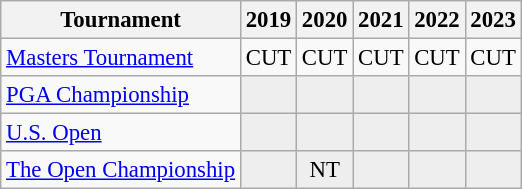<table class="wikitable" style="font-size:95%;text-align:center;">
<tr>
<th>Tournament</th>
<th>2019</th>
<th>2020</th>
<th>2021</th>
<th>2022</th>
<th>2023</th>
</tr>
<tr>
<td align=left><a href='#'>Masters Tournament</a></td>
<td>CUT</td>
<td>CUT</td>
<td>CUT</td>
<td>CUT</td>
<td>CUT</td>
</tr>
<tr>
<td align=left><a href='#'>PGA Championship</a></td>
<td style="background:#eeeeee;"></td>
<td style="background:#eeeeee;"></td>
<td style="background:#eeeeee;"></td>
<td style="background:#eeeeee;"></td>
<td style="background:#eeeeee;"></td>
</tr>
<tr>
<td align=left><a href='#'>U.S. Open</a></td>
<td style="background:#eeeeee;"></td>
<td style="background:#eeeeee;"></td>
<td style="background:#eeeeee;"></td>
<td style="background:#eeeeee;"></td>
<td style="background:#eeeeee;"></td>
</tr>
<tr>
<td align=left><a href='#'>The Open Championship</a></td>
<td style="background:#eeeeee;"></td>
<td style="background:#eeeeee;">NT</td>
<td style="background:#eeeeee;"></td>
<td style="background:#eeeeee;"></td>
<td style="background:#eeeeee;"></td>
</tr>
</table>
